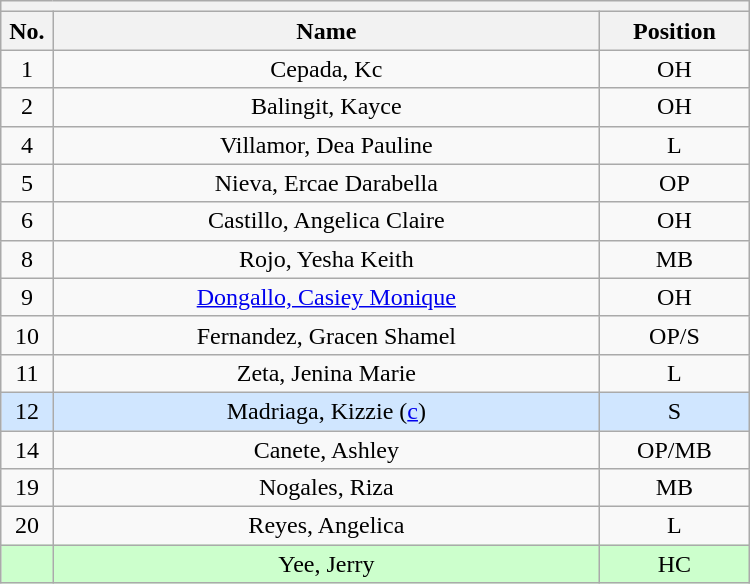<table class="wikitable mw-collapsible mw-collapsed" style="text-align:center; width:500px; border:none">
<tr>
<th style="text-align:center" colspan="3"></th>
</tr>
<tr>
<th style="width:7%">No.</th>
<th>Name</th>
<th style="width:20%">Position</th>
</tr>
<tr>
<td>1</td>
<td>Cepada, Kc</td>
<td>OH</td>
</tr>
<tr>
<td>2</td>
<td>Balingit, Kayce</td>
<td>OH</td>
</tr>
<tr>
<td>4</td>
<td>Villamor, Dea Pauline</td>
<td>L</td>
</tr>
<tr>
<td>5</td>
<td>Nieva, Ercae Darabella</td>
<td>OP</td>
</tr>
<tr>
<td>6</td>
<td>Castillo, Angelica Claire</td>
<td>OH</td>
</tr>
<tr>
<td>8</td>
<td>Rojo, Yesha Keith</td>
<td>MB</td>
</tr>
<tr>
<td>9</td>
<td><a href='#'>Dongallo, Casiey Monique</a></td>
<td>OH</td>
</tr>
<tr>
<td>10</td>
<td>Fernandez, Gracen Shamel</td>
<td>OP/S</td>
</tr>
<tr>
<td>11</td>
<td>Zeta, Jenina Marie</td>
<td>L</td>
</tr>
<tr bgcolor=#D0E6FF>
<td>12</td>
<td>Madriaga, Kizzie (<a href='#'>c</a>)</td>
<td>S</td>
</tr>
<tr>
<td>14</td>
<td>Canete, Ashley</td>
<td>OP/MB</td>
</tr>
<tr>
<td>19</td>
<td>Nogales, Riza</td>
<td>MB</td>
</tr>
<tr>
<td>20</td>
<td>Reyes, Angelica</td>
<td>L</td>
</tr>
<tr bgcolor=#CCFFCC>
<td></td>
<td>Yee, Jerry</td>
<td>HC</td>
</tr>
</table>
